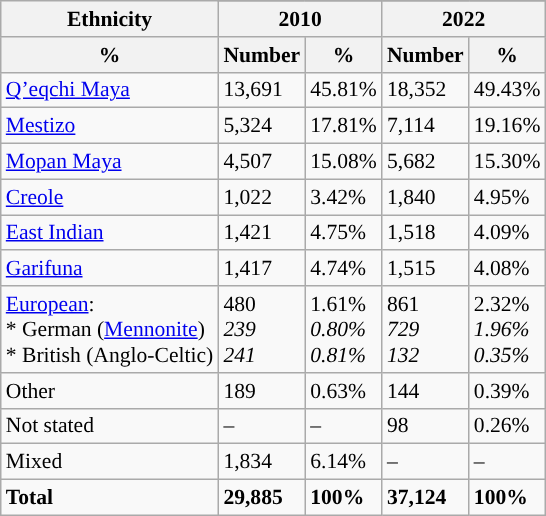<table class="wikitable sortable left" style="font-size: 90%;">
<tr>
<th rowspan="2">Ethnicity</th>
</tr>
<tr>
<th colspan="2">2010</th>
<th colspan="2">2022</th>
</tr>
<tr>
<th>%</th>
<th>Number</th>
<th>%</th>
<th>Number</th>
<th>%</th>
</tr>
<tr>
<td><a href='#'>Qʼeqchi Maya</a></td>
<td>13,691</td>
<td>45.81%</td>
<td>18,352</td>
<td>49.43%</td>
</tr>
<tr>
<td><a href='#'>Mestizo</a></td>
<td>5,324</td>
<td>17.81%</td>
<td>7,114</td>
<td>19.16%</td>
</tr>
<tr>
<td><a href='#'>Mopan Maya</a></td>
<td>4,507</td>
<td>15.08%</td>
<td>5,682</td>
<td>15.30%</td>
</tr>
<tr>
<td><a href='#'>Creole</a></td>
<td>1,022</td>
<td>3.42%</td>
<td>1,840</td>
<td>4.95%</td>
</tr>
<tr>
<td><a href='#'>East Indian</a></td>
<td>1,421</td>
<td>4.75%</td>
<td>1,518</td>
<td>4.09%</td>
</tr>
<tr>
<td><a href='#'>Garifuna</a></td>
<td>1,417</td>
<td>4.74%</td>
<td>1,515</td>
<td>4.08%</td>
</tr>
<tr>
<td><a href='#'>European</a>:<br>* German (<a href='#'>Mennonite</a>)<br>* British (Anglo-Celtic)</td>
<td>480<br><em>239<br>241</em></td>
<td>1.61%<br><em>0.80%<br>0.81%</em></td>
<td>861<br><em>729<br>132</em></td>
<td>2.32%<br><em>1.96%<br>0.35%</em></td>
</tr>
<tr>
<td>Other</td>
<td>189</td>
<td>0.63%</td>
<td>144</td>
<td>0.39%</td>
</tr>
<tr>
<td>Not stated</td>
<td>–</td>
<td>–</td>
<td>98</td>
<td>0.26%</td>
</tr>
<tr>
<td>Mixed</td>
<td>1,834</td>
<td>6.14%</td>
<td>–</td>
<td>–</td>
</tr>
<tr>
<td><strong>Total</strong></td>
<td><strong>29,885</strong></td>
<td><strong>100%</strong></td>
<td><strong>37,124</strong></td>
<td><strong>100%</strong></td>
</tr>
</table>
